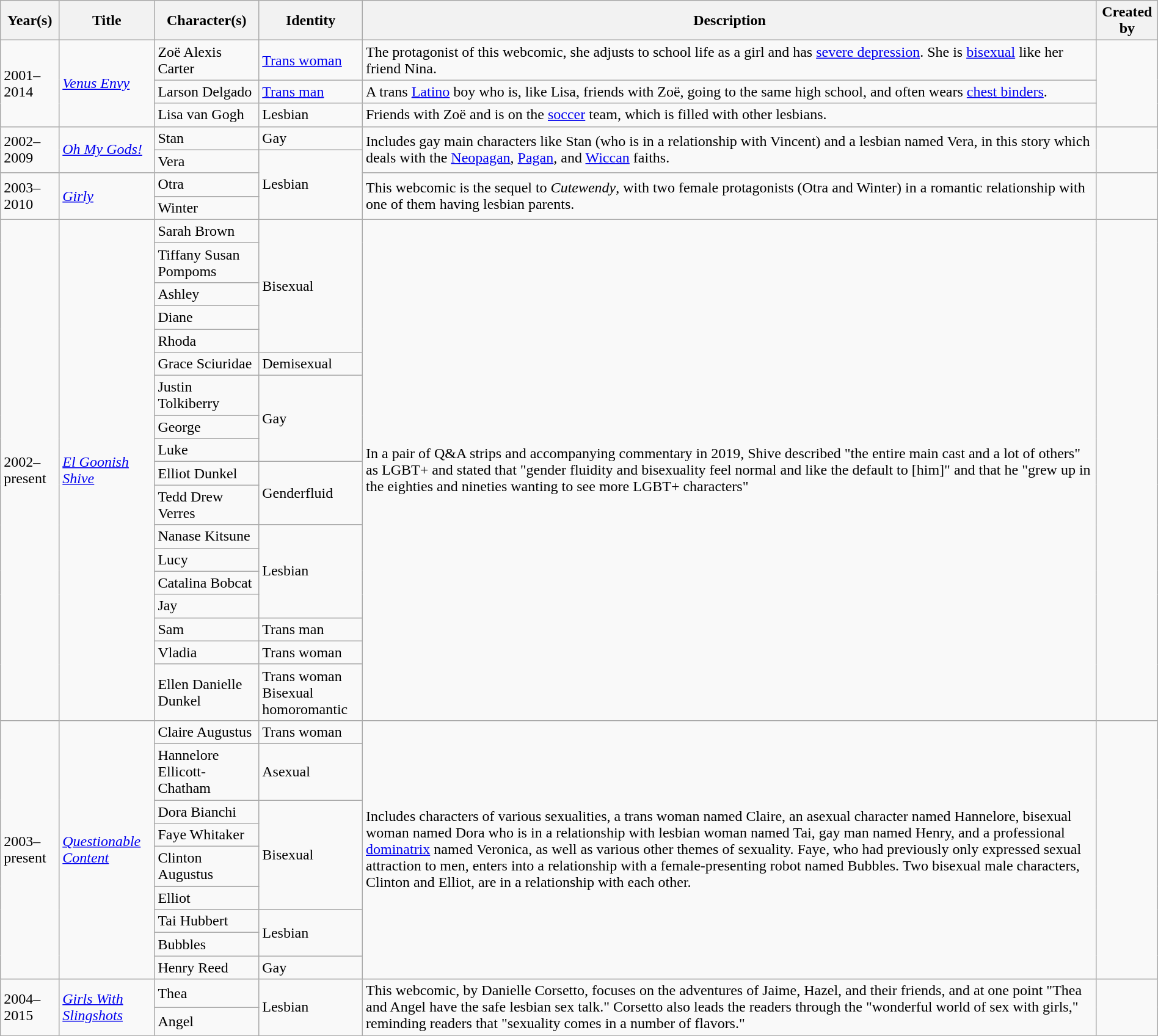<table class="wikitable sortable" width="100%" |->
<tr>
<th scope="col">Year(s)</th>
<th scope="col">Title</th>
<th scope="col">Character(s)</th>
<th scope="col">Identity</th>
<th scope="col" class="unsortable">Description</th>
<th scope="col">Created by</th>
</tr>
<tr>
<td rowspan="3">2001–2014</td>
<td rowspan="3"><em><a href='#'>Venus Envy</a></em></td>
<td>Zoë Alexis Carter</td>
<td><a href='#'>Trans woman</a></td>
<td>The protagonist of this webcomic, she adjusts to school life as a girl and has <a href='#'>severe depression</a>. She is <a href='#'>bisexual</a> like her friend Nina.</td>
<td rowspan="3"></td>
</tr>
<tr>
<td>Larson Delgado</td>
<td><a href='#'>Trans man</a></td>
<td>A trans <a href='#'>Latino</a> boy who is, like Lisa, friends with Zoë, going to the same high school, and often wears <a href='#'>chest binders</a>.</td>
</tr>
<tr>
<td>Lisa van Gogh</td>
<td>Lesbian</td>
<td>Friends with Zoë and is on the <a href='#'>soccer</a> team, which is filled with other lesbians.</td>
</tr>
<tr>
<td rowspan="2">2002–2009</td>
<td rowspan="2"><em><a href='#'>Oh My Gods!</a></em></td>
<td>Stan</td>
<td>Gay</td>
<td rowspan="2">Includes gay main characters like Stan (who is in a relationship with Vincent) and a lesbian named Vera, in this story which deals with the <a href='#'>Neopagan</a>, <a href='#'>Pagan</a>, and <a href='#'>Wiccan</a> faiths.</td>
<td rowspan="2"></td>
</tr>
<tr>
<td>Vera</td>
<td rowspan="3">Lesbian</td>
</tr>
<tr>
<td rowspan="2">2003–2010</td>
<td rowspan="2"><em><a href='#'>Girly</a></em></td>
<td>Otra</td>
<td rowspan="2">This webcomic is the sequel to <em>Cutewendy</em>, with two female protagonists (Otra and Winter) in a romantic relationship with one of them having lesbian parents.</td>
<td rowspan="2"></td>
</tr>
<tr>
<td>Winter</td>
</tr>
<tr>
<td rowspan="18">2002–present</td>
<td rowspan="18"><em><a href='#'>El Goonish Shive</a></em></td>
<td>Sarah Brown</td>
<td rowspan="5">Bisexual</td>
<td rowspan="18">In a pair of Q&A strips and accompanying commentary in 2019, Shive described "the entire main cast and a lot of others" as LGBT+ and stated that "gender fluidity and bisexuality feel normal and like the default to [him]" and that he "grew up in the eighties and nineties wanting to see more LGBT+ characters"</td>
<td rowspan="18"></td>
</tr>
<tr>
<td>Tiffany Susan Pompoms</td>
</tr>
<tr>
<td>Ashley</td>
</tr>
<tr>
<td>Diane</td>
</tr>
<tr>
<td>Rhoda</td>
</tr>
<tr>
<td>Grace Sciuridae</td>
<td>Demisexual</td>
</tr>
<tr>
<td>Justin Tolkiberry</td>
<td rowspan="3">Gay</td>
</tr>
<tr>
<td>George</td>
</tr>
<tr>
<td>Luke</td>
</tr>
<tr>
<td>Elliot Dunkel</td>
<td rowspan="2">Genderfluid</td>
</tr>
<tr>
<td>Tedd Drew Verres</td>
</tr>
<tr>
<td>Nanase Kitsune</td>
<td rowspan="4">Lesbian</td>
</tr>
<tr>
<td>Lucy</td>
</tr>
<tr>
<td>Catalina Bobcat</td>
</tr>
<tr>
<td>Jay</td>
</tr>
<tr>
<td>Sam</td>
<td>Trans man</td>
</tr>
<tr>
<td>Vladia</td>
<td>Trans woman</td>
</tr>
<tr>
<td>Ellen Danielle Dunkel</td>
<td>Trans woman<br>Bisexual homoromantic</td>
</tr>
<tr>
<td rowspan="9">2003–present</td>
<td rowspan="9"><em><a href='#'>Questionable Content</a></em></td>
<td>Claire Augustus</td>
<td>Trans woman</td>
<td rowspan="9">Includes characters of various sexualities, a trans woman named Claire, an asexual character named Hannelore, bisexual woman named Dora who is in a relationship with lesbian woman named Tai, gay man named Henry, and a professional <a href='#'>dominatrix</a> named Veronica, as well as various other themes of sexuality. Faye, who had previously only expressed sexual attraction to men, enters into a relationship with a female-presenting robot named Bubbles. Two bisexual male characters, Clinton and Elliot, are in a relationship with each other.</td>
<td rowspan="9"></td>
</tr>
<tr>
<td>Hannelore Ellicott-Chatham</td>
<td>Asexual</td>
</tr>
<tr>
<td>Dora Bianchi</td>
<td rowspan="4">Bisexual</td>
</tr>
<tr>
<td>Faye Whitaker</td>
</tr>
<tr>
<td>Clinton Augustus</td>
</tr>
<tr>
<td>Elliot</td>
</tr>
<tr>
<td>Tai Hubbert</td>
<td rowspan="2">Lesbian</td>
</tr>
<tr>
<td>Bubbles</td>
</tr>
<tr>
<td>Henry Reed</td>
<td>Gay</td>
</tr>
<tr>
<td rowspan="2">2004–2015</td>
<td rowspan="2"><em><a href='#'>Girls With Slingshots</a></em></td>
<td>Thea</td>
<td rowspan="2">Lesbian</td>
<td rowspan="2">This webcomic, by Danielle Corsetto, focuses on the adventures of Jaime, Hazel, and their friends, and at one point "Thea and Angel have the safe lesbian sex talk." Corsetto also leads the readers through the "wonderful world of sex with girls," reminding readers that "sexuality comes in a number of flavors."</td>
<td rowspan="2"></td>
</tr>
<tr>
<td>Angel</td>
</tr>
</table>
